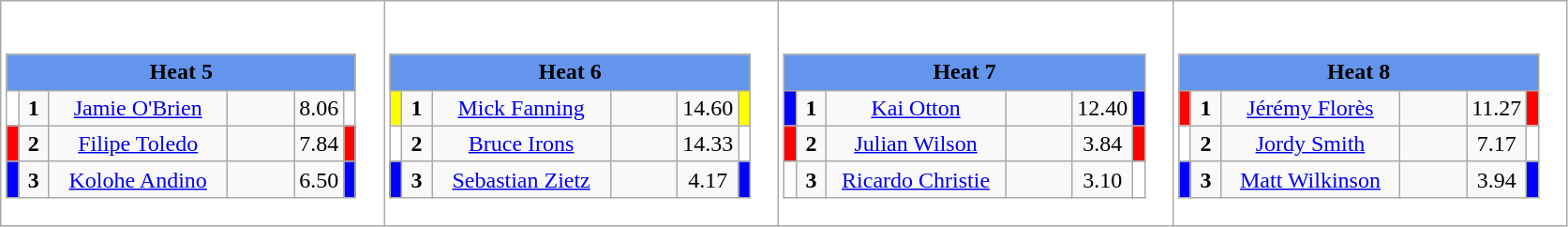<table class="wikitable" style="background:#fff;">
<tr>
<td><div><br><table class="wikitable">
<tr>
<td colspan="6"  style="text-align:center; background:#6495ed;"><strong>Heat 5</strong></td>
</tr>
<tr>
<td style="width:01px; background: #fff;"></td>
<td style="width:14px; text-align:center;"><strong>1</strong></td>
<td style="width:120px; text-align:center;"><a href='#'>Jamie O'Brien</a></td>
<td style="width:40px; text-align:center;"></td>
<td style="width:20px; text-align:center;">8.06</td>
<td style="width:01px; background: #fff;"></td>
</tr>
<tr>
<td style="width:01px; background: #f00;"></td>
<td style="width:14px; text-align:center;"><strong>2</strong></td>
<td style="width:120px; text-align:center;"><a href='#'>Filipe Toledo</a></td>
<td style="width:40px; text-align:center;"></td>
<td style="width:20px; text-align:center;">7.84</td>
<td style="width:01px; background: #f00;"></td>
</tr>
<tr>
<td style="width:01px; background: #00f;"></td>
<td style="width:14px; text-align:center;"><strong>3</strong></td>
<td style="width:120px; text-align:center;"><a href='#'>Kolohe Andino</a></td>
<td style="width:40px; text-align:center;"></td>
<td style="width:20px; text-align:center;">6.50</td>
<td style="width:01px; background: #00f;"></td>
</tr>
</table>
</div></td>
<td><div><br><table class="wikitable">
<tr>
<td colspan="6"  style="text-align:center; background:#6495ed;"><strong>Heat 6</strong></td>
</tr>
<tr>
<td style="width:01px; background: #ff0;"></td>
<td style="width:14px; text-align:center;"><strong>1</strong></td>
<td style="width:120px; text-align:center;"><a href='#'>Mick Fanning</a></td>
<td style="width:40px; text-align:center;"></td>
<td style="width:20px; text-align:center;">14.60</td>
<td style="width:01px; background: #ff0;"></td>
</tr>
<tr>
<td style="width:01px; background: #fff;"></td>
<td style="width:14px; text-align:center;"><strong>2</strong></td>
<td style="width:120px; text-align:center;"><a href='#'>Bruce Irons</a></td>
<td style="width:40px; text-align:center;"></td>
<td style="width:20px; text-align:center;">14.33</td>
<td style="width:01px; background: #fff;"></td>
</tr>
<tr>
<td style="width:01px; background: #00f;"></td>
<td style="width:14px; text-align:center;"><strong>3</strong></td>
<td style="width:120px; text-align:center;"><a href='#'>Sebastian Zietz</a></td>
<td style="width:40px; text-align:center;"></td>
<td style="width:20px; text-align:center;">4.17</td>
<td style="width:01px; background: #00f;"></td>
</tr>
</table>
</div></td>
<td><div><br><table class="wikitable">
<tr>
<td colspan="6"  style="text-align:center; background:#6495ed;"><strong>Heat 7</strong></td>
</tr>
<tr>
<td style="width:01px; background: #00f;"></td>
<td style="width:14px; text-align:center;"><strong>1</strong></td>
<td style="width:120px; text-align:center;"><a href='#'>Kai Otton</a></td>
<td style="width:40px; text-align:center;"></td>
<td style="width:20px; text-align:center;">12.40</td>
<td style="width:01px; background: #00f;"></td>
</tr>
<tr>
<td style="width:01px; background: #f00;"></td>
<td style="width:14px; text-align:center;"><strong>2</strong></td>
<td style="width:120px; text-align:center;"><a href='#'>Julian Wilson</a></td>
<td style="width:40px; text-align:center;"></td>
<td style="width:20px; text-align:center;">3.84</td>
<td style="width:01px; background: #f00;"></td>
</tr>
<tr>
<td style="width:01px; background: #fff;"></td>
<td style="width:14px; text-align:center;"><strong>3</strong></td>
<td style="width:120px; text-align:center;"><a href='#'>Ricardo Christie</a></td>
<td style="width:40px; text-align:center;"></td>
<td style="width:20px; text-align:center;">3.10</td>
<td style="width:01px; background: #fff;"></td>
</tr>
</table>
</div></td>
<td><div><br><table class="wikitable">
<tr>
<td colspan="6"  style="text-align:center; background:#6495ed;"><strong>Heat 8</strong></td>
</tr>
<tr>
<td style="width:01px; background: #f00;"></td>
<td style="width:14px; text-align:center;"><strong>1</strong></td>
<td style="width:120px; text-align:center;"><a href='#'>Jérémy Florès</a></td>
<td style="width:40px; text-align:center;"></td>
<td style="width:20px; text-align:center;">11.27</td>
<td style="width:01px; background: #f00;"></td>
</tr>
<tr>
<td style="width:01px; background: #fff;"></td>
<td style="width:14px; text-align:center;"><strong>2</strong></td>
<td style="width:120px; text-align:center;"><a href='#'>Jordy Smith</a></td>
<td style="width:40px; text-align:center;"></td>
<td style="width:20px; text-align:center;">7.17</td>
<td style="width:01px; background: #fff;"></td>
</tr>
<tr>
<td style="width:01px; background: #00f;"></td>
<td style="width:14px; text-align:center;"><strong>3</strong></td>
<td style="width:120px; text-align:center;"><a href='#'>Matt Wilkinson</a></td>
<td style="width:40px; text-align:center;"></td>
<td style="width:20px; text-align:center;">3.94</td>
<td style="width:01px; background: #00f;"></td>
</tr>
</table>
</div></td>
</tr>
</table>
